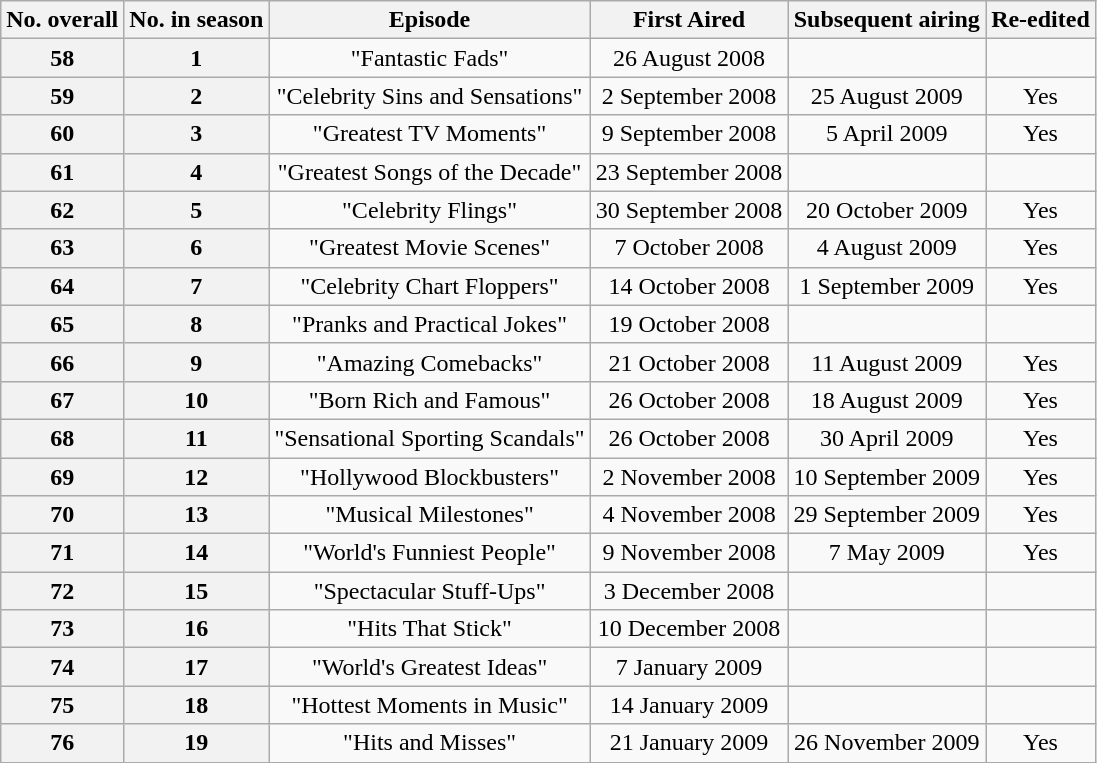<table class="wikitable plainrowheaders" style="text-align:center;">
<tr>
<th>No. overall</th>
<th>No. in season</th>
<th>Episode</th>
<th>First Aired</th>
<th>Subsequent airing</th>
<th>Re-edited</th>
</tr>
<tr>
<th>58</th>
<th>1</th>
<td>"Fantastic Fads"</td>
<td>26 August 2008</td>
<td></td>
<td></td>
</tr>
<tr>
<th>59</th>
<th>2</th>
<td>"Celebrity Sins and Sensations"</td>
<td>2 September 2008</td>
<td>25 August 2009</td>
<td>Yes</td>
</tr>
<tr>
<th>60</th>
<th>3</th>
<td>"Greatest TV Moments"</td>
<td>9 September 2008</td>
<td>5 April 2009</td>
<td>Yes</td>
</tr>
<tr>
<th>61</th>
<th>4</th>
<td>"Greatest Songs of the Decade"</td>
<td>23 September 2008</td>
<td></td>
<td></td>
</tr>
<tr>
<th>62</th>
<th>5</th>
<td>"Celebrity Flings"</td>
<td>30 September 2008</td>
<td>20 October 2009</td>
<td>Yes</td>
</tr>
<tr>
<th>63</th>
<th>6</th>
<td>"Greatest Movie Scenes"</td>
<td>7 October 2008</td>
<td>4 August 2009</td>
<td>Yes</td>
</tr>
<tr>
<th>64</th>
<th>7</th>
<td>"Celebrity Chart Floppers"</td>
<td>14 October 2008</td>
<td>1 September 2009</td>
<td>Yes</td>
</tr>
<tr>
<th>65</th>
<th>8</th>
<td>"Pranks and Practical Jokes"</td>
<td>19 October 2008</td>
<td></td>
<td></td>
</tr>
<tr>
<th>66</th>
<th>9</th>
<td>"Amazing Comebacks"</td>
<td>21 October 2008</td>
<td>11 August 2009</td>
<td>Yes</td>
</tr>
<tr>
<th>67</th>
<th>10</th>
<td>"Born Rich and Famous"</td>
<td>26 October 2008</td>
<td>18 August 2009</td>
<td>Yes</td>
</tr>
<tr>
<th>68</th>
<th>11</th>
<td>"Sensational Sporting Scandals"</td>
<td>26 October 2008</td>
<td>30 April 2009</td>
<td>Yes</td>
</tr>
<tr>
<th>69</th>
<th>12</th>
<td>"Hollywood Blockbusters"</td>
<td>2 November 2008</td>
<td>10 September 2009</td>
<td>Yes</td>
</tr>
<tr>
<th>70</th>
<th>13</th>
<td>"Musical Milestones"</td>
<td>4 November 2008</td>
<td>29 September 2009</td>
<td>Yes</td>
</tr>
<tr>
<th>71</th>
<th>14</th>
<td>"World's Funniest People"</td>
<td>9 November 2008</td>
<td>7 May 2009</td>
<td>Yes</td>
</tr>
<tr>
<th>72</th>
<th>15</th>
<td>"Spectacular Stuff-Ups"</td>
<td>3 December 2008</td>
<td></td>
<td></td>
</tr>
<tr>
<th>73</th>
<th>16</th>
<td>"Hits That Stick"</td>
<td>10 December 2008</td>
<td></td>
<td></td>
</tr>
<tr>
<th>74</th>
<th>17</th>
<td>"World's Greatest Ideas"</td>
<td>7 January 2009</td>
<td></td>
<td></td>
</tr>
<tr>
<th>75</th>
<th>18</th>
<td>"Hottest Moments in Music"</td>
<td>14 January 2009</td>
<td></td>
<td></td>
</tr>
<tr>
<th>76</th>
<th>19</th>
<td>"Hits and Misses"</td>
<td>21 January 2009</td>
<td>26 November 2009</td>
<td>Yes</td>
</tr>
</table>
